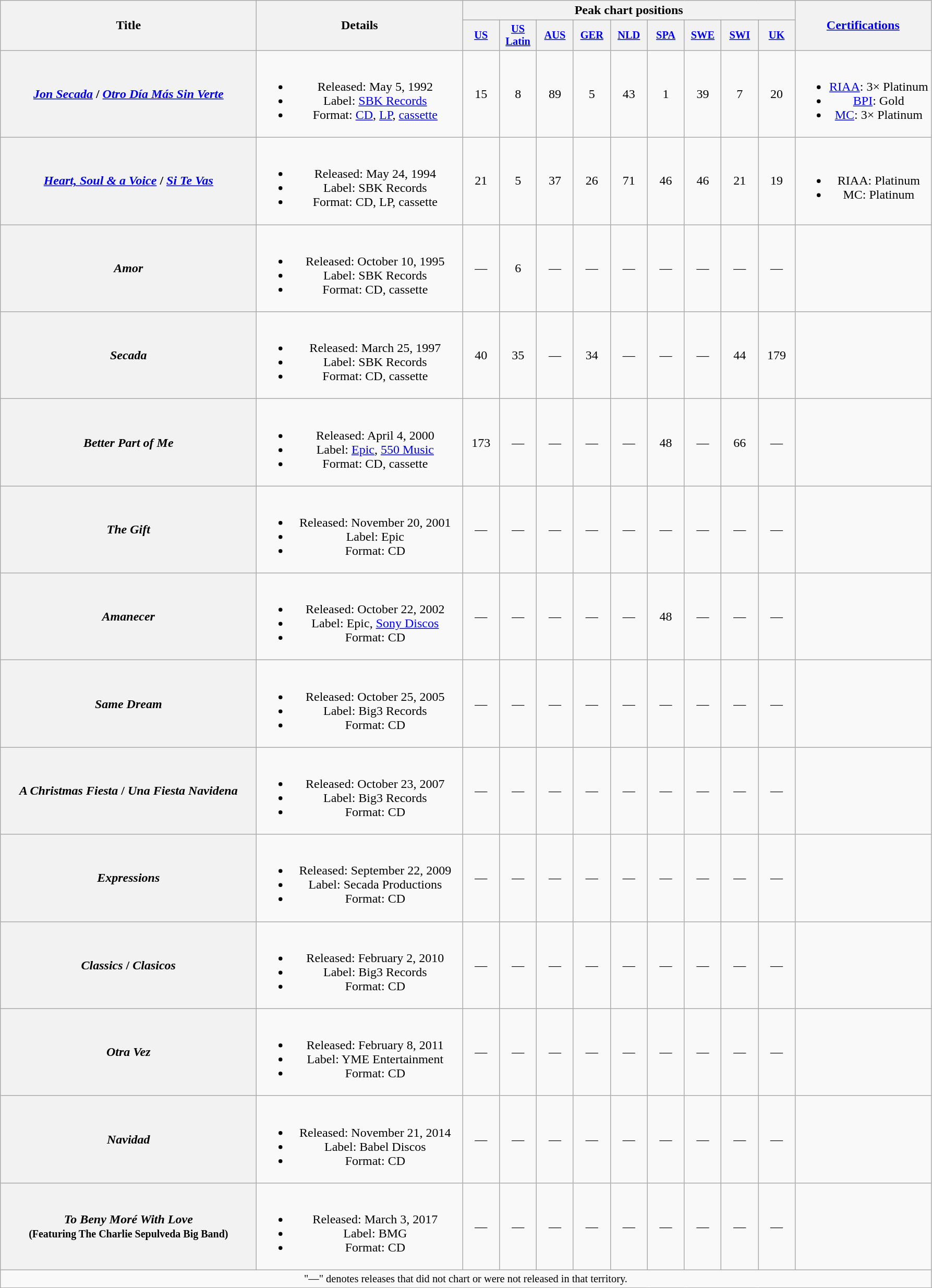<table class="wikitable plainrowheaders" style="text-align:center;" border="1">
<tr>
<th scope="col" rowspan="2" style="width:20em;">Title</th>
<th scope="col" rowspan="2" style="width:16em;">Details</th>
<th scope="col" colspan="9">Peak chart positions</th>
<th scope="col" rowspan="2"><a href='#'>Certifications</a></th>
</tr>
<tr>
<th scope="col" style="width:3em;font-size:85%;"><a href='#'>US</a><br></th>
<th scope="col" style="width:3em;font-size:85%;"><a href='#'>US Latin</a><br></th>
<th scope="col" style="width:3em;font-size:85%;"><a href='#'>AUS</a><br></th>
<th scope="col" style="width:3em;font-size:85%;"><a href='#'>GER</a><br></th>
<th scope="col" style="width:3em;font-size:85%;"><a href='#'>NLD</a><br></th>
<th scope="col" style="width:3em;font-size:85%;"><a href='#'>SPA</a><br></th>
<th scope="col" style="width:3em;font-size:85%;"><a href='#'>SWE</a><br></th>
<th scope="col" style="width:3em;font-size:85%;"><a href='#'>SWI</a><br></th>
<th scope="col" style="width:3em;font-size:85%;"><a href='#'>UK</a><br></th>
</tr>
<tr>
<th scope="row"><em><a href='#'>Jon Secada</a></em> / <em><a href='#'>Otro Día Más Sin Verte</a></em></th>
<td><br><ul><li>Released: May 5, 1992</li><li>Label: <a href='#'>SBK Records</a></li><li>Format: <a href='#'>CD</a>, <a href='#'>LP</a>, <a href='#'>cassette</a></li></ul></td>
<td>15</td>
<td>8</td>
<td>89</td>
<td>5</td>
<td>43</td>
<td>1</td>
<td>39</td>
<td>7</td>
<td>20</td>
<td><br><ul><li><a href='#'>RIAA</a>: 3× Platinum</li><li><a href='#'>BPI</a>: Gold</li><li><a href='#'>MC</a>: 3× Platinum</li></ul></td>
</tr>
<tr>
<th scope="row"><em><a href='#'>Heart, Soul & a Voice</a></em> / <em><a href='#'>Si Te Vas</a></em></th>
<td><br><ul><li>Released: May 24, 1994</li><li>Label: SBK Records</li><li>Format: CD, LP, cassette</li></ul></td>
<td>21</td>
<td>5</td>
<td>37</td>
<td>26</td>
<td>71</td>
<td>46</td>
<td>46</td>
<td>21</td>
<td>19</td>
<td><br><ul><li>RIAA: Platinum</li><li>MC: Platinum</li></ul></td>
</tr>
<tr>
<th scope="row"><em>Amor</em></th>
<td><br><ul><li>Released: October 10, 1995</li><li>Label: SBK Records</li><li>Format: CD, cassette</li></ul></td>
<td>—</td>
<td>6</td>
<td>—</td>
<td>—</td>
<td>—</td>
<td>—</td>
<td>—</td>
<td>—</td>
<td>—</td>
<td></td>
</tr>
<tr>
<th scope="row"><em>Secada</em></th>
<td><br><ul><li>Released: March 25, 1997</li><li>Label: SBK Records</li><li>Format: CD, cassette</li></ul></td>
<td>40</td>
<td>35</td>
<td>—</td>
<td>34</td>
<td>—</td>
<td>—</td>
<td>—</td>
<td>44</td>
<td>179</td>
<td></td>
</tr>
<tr>
<th scope="row"><em>Better Part of Me</em></th>
<td><br><ul><li>Released: April 4, 2000</li><li>Label: <a href='#'>Epic</a>, <a href='#'>550 Music</a></li><li>Format: CD, cassette</li></ul></td>
<td>173</td>
<td>—</td>
<td>—</td>
<td>—</td>
<td>—</td>
<td>48</td>
<td>—</td>
<td>66</td>
<td>—</td>
<td></td>
</tr>
<tr>
<th scope="row"><em>The Gift</em></th>
<td><br><ul><li>Released: November 20, 2001</li><li>Label: Epic</li><li>Format: CD</li></ul></td>
<td>—</td>
<td>—</td>
<td>—</td>
<td>—</td>
<td>—</td>
<td>—</td>
<td>—</td>
<td>—</td>
<td>—</td>
<td></td>
</tr>
<tr>
<th scope="row"><em>Amanecer</em></th>
<td><br><ul><li>Released: October 22, 2002</li><li>Label: Epic, <a href='#'>Sony Discos</a></li><li>Format: CD</li></ul></td>
<td>—</td>
<td>—</td>
<td>—</td>
<td>—</td>
<td>—</td>
<td>48</td>
<td>—</td>
<td>—</td>
<td>—</td>
<td></td>
</tr>
<tr>
<th scope="row"><em>Same Dream</em></th>
<td><br><ul><li>Released: October 25, 2005</li><li>Label: Big3 Records</li><li>Format: CD</li></ul></td>
<td>—</td>
<td>—</td>
<td>—</td>
<td>—</td>
<td>—</td>
<td>—</td>
<td>—</td>
<td>—</td>
<td>—</td>
<td></td>
</tr>
<tr>
<th scope="row"><em>A Christmas Fiesta</em> / <em>Una Fiesta Navidena</em></th>
<td><br><ul><li>Released: October 23, 2007</li><li>Label: Big3 Records</li><li>Format: CD</li></ul></td>
<td>—</td>
<td>—</td>
<td>—</td>
<td>—</td>
<td>—</td>
<td>—</td>
<td>—</td>
<td>—</td>
<td>—</td>
<td></td>
</tr>
<tr>
<th scope="row"><em>Expressions</em></th>
<td><br><ul><li>Released: September 22, 2009</li><li>Label: Secada Productions</li><li>Format: CD</li></ul></td>
<td>—</td>
<td>—</td>
<td>—</td>
<td>—</td>
<td>—</td>
<td>—</td>
<td>—</td>
<td>—</td>
<td>—</td>
<td></td>
</tr>
<tr>
<th scope="row"><em>Classics</em> / <em>Clasicos</em></th>
<td><br><ul><li>Released: February 2, 2010</li><li>Label: Big3 Records</li><li>Format: CD</li></ul></td>
<td>—</td>
<td>—</td>
<td>—</td>
<td>—</td>
<td>—</td>
<td>—</td>
<td>—</td>
<td>—</td>
<td>—</td>
<td></td>
</tr>
<tr>
<th scope="row"><em>Otra Vez</em></th>
<td><br><ul><li>Released: February 8, 2011</li><li>Label: YME Entertainment</li><li>Format: CD</li></ul></td>
<td>—</td>
<td>—</td>
<td>—</td>
<td>—</td>
<td>—</td>
<td>—</td>
<td>—</td>
<td>—</td>
<td>—</td>
<td></td>
</tr>
<tr>
<th scope="row"><em>Navidad</em></th>
<td><br><ul><li>Released: November 21, 2014</li><li>Label: Babel Discos</li><li>Format: CD</li></ul></td>
<td>—</td>
<td>—</td>
<td>—</td>
<td>—</td>
<td>—</td>
<td>—</td>
<td>—</td>
<td>—</td>
<td>—</td>
<td></td>
</tr>
<tr>
<th scope="row"><em>To Beny Moré With Love</em><br><small>(Featuring The Charlie Sepulveda Big Band)</small></th>
<td><br><ul><li>Released: March 3, 2017</li><li>Label: BMG</li><li>Format: CD</li></ul></td>
<td>—</td>
<td>—</td>
<td>—</td>
<td>—</td>
<td>—</td>
<td>—</td>
<td>—</td>
<td>—</td>
<td>—</td>
<td></td>
</tr>
<tr>
<td colspan="20" style="text-align:center; font-size:85%;">"—" denotes releases that did not chart or were not released in that territory.</td>
</tr>
</table>
